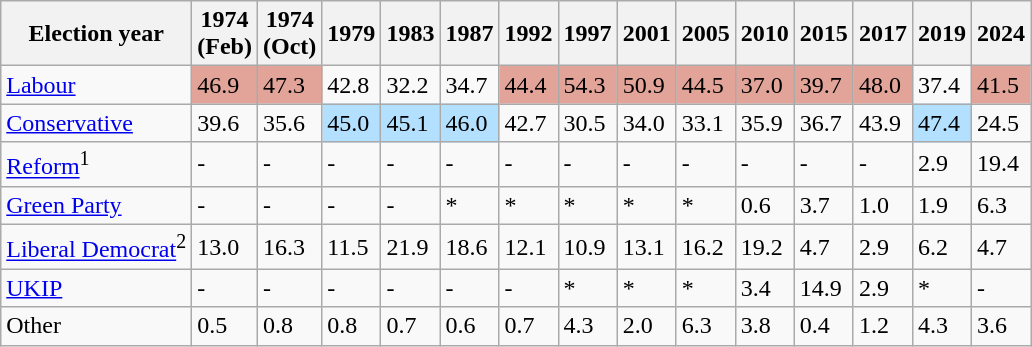<table class="wikitable">
<tr>
<th>Election year</th>
<th>1974<br>(Feb)</th>
<th>1974<br>(Oct)</th>
<th>1979</th>
<th>1983</th>
<th>1987</th>
<th>1992</th>
<th>1997</th>
<th>2001</th>
<th>2005</th>
<th>2010</th>
<th>2015</th>
<th>2017</th>
<th>2019</th>
<th>2024</th>
</tr>
<tr>
<td><a href='#'>Labour</a></td>
<td style="background-color:#e2a499;">46.9</td>
<td style="background-color:#e2a499;">47.3</td>
<td>42.8</td>
<td>32.2</td>
<td>34.7</td>
<td style="background-color:#e2a499;">44.4</td>
<td style="background-color:#e2a499;">54.3</td>
<td style="background-color:#e2a499;">50.9</td>
<td style="background-color:#e2a499;">44.5</td>
<td style="background-color:#e2a499;">37.0</td>
<td style="background-color:#e2a499;">39.7</td>
<td style="background-color:#e2a499;">48.0</td>
<td>37.4</td>
<td style="background-color:#e2a499;">41.5</td>
</tr>
<tr>
<td><a href='#'>Conservative</a></td>
<td>39.6</td>
<td>35.6</td>
<td style="background:#B3E0FF">45.0</td>
<td style="background:#B3E0FF">45.1</td>
<td style="background:#B3E0FF">46.0</td>
<td>42.7</td>
<td>30.5</td>
<td>34.0</td>
<td>33.1</td>
<td>35.9</td>
<td>36.7</td>
<td>43.9</td>
<td style="background:#B3E0FF">47.4</td>
<td>24.5</td>
</tr>
<tr>
<td><a href='#'>Reform</a><sup>1</sup></td>
<td>-</td>
<td>-</td>
<td>-</td>
<td>-</td>
<td>-</td>
<td>-</td>
<td>-</td>
<td>-</td>
<td>-</td>
<td>-</td>
<td>-</td>
<td>-</td>
<td>2.9</td>
<td>19.4</td>
</tr>
<tr>
<td><a href='#'>Green Party</a></td>
<td>-</td>
<td>-</td>
<td>-</td>
<td>-</td>
<td>*</td>
<td>*</td>
<td>*</td>
<td>*</td>
<td>*</td>
<td>0.6</td>
<td>3.7</td>
<td>1.0</td>
<td>1.9</td>
<td>6.3</td>
</tr>
<tr>
<td><a href='#'>Liberal Democrat</a><sup>2</sup></td>
<td>13.0</td>
<td>16.3</td>
<td>11.5</td>
<td>21.9</td>
<td>18.6</td>
<td>12.1</td>
<td>10.9</td>
<td>13.1</td>
<td>16.2</td>
<td>19.2</td>
<td>4.7</td>
<td>2.9</td>
<td>6.2</td>
<td>4.7</td>
</tr>
<tr>
<td><a href='#'>UKIP</a></td>
<td>-</td>
<td>-</td>
<td>-</td>
<td>-</td>
<td>-</td>
<td>-</td>
<td>*</td>
<td>*</td>
<td>*</td>
<td>3.4</td>
<td>14.9</td>
<td>2.9</td>
<td>*</td>
<td>-</td>
</tr>
<tr>
<td>Other</td>
<td>0.5</td>
<td>0.8</td>
<td>0.8</td>
<td>0.7</td>
<td>0.6</td>
<td>0.7</td>
<td>4.3</td>
<td>2.0</td>
<td>6.3</td>
<td>3.8</td>
<td>0.4</td>
<td>1.2</td>
<td>4.3</td>
<td>3.6</td>
</tr>
</table>
